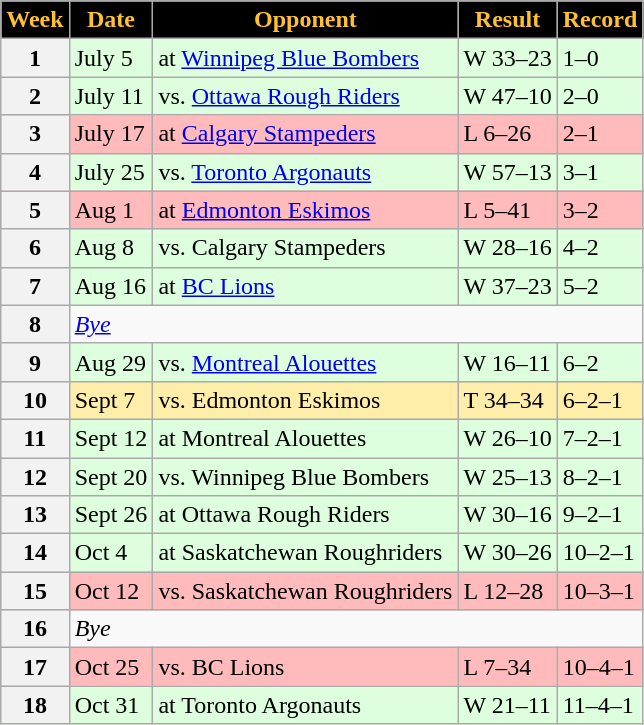<table class="wikitable sortable">
<tr>
<th style="background:black;color:#FFC12D;">Week</th>
<th style="background:black;color:#FFC12D;">Date</th>
<th style="background:black;color:#FFC12D;">Opponent</th>
<th style="background:black;color:#FFC12D;">Result</th>
<th style="background:black;color:#FFC12D;">Record</th>
</tr>
<tr style="background:#ddffdd">
<th>1</th>
<td>July 5</td>
<td>at <a href='#'>Winnipeg Blue Bombers</a></td>
<td>W 33–23</td>
<td>1–0</td>
</tr>
<tr style="background:#ddffdd">
<th>2</th>
<td>July 11</td>
<td>vs. <a href='#'>Ottawa Rough Riders</a></td>
<td>W 47–10</td>
<td>2–0</td>
</tr>
<tr style="background:#ffbbbb">
<th>3</th>
<td>July 17</td>
<td>at <a href='#'>Calgary Stampeders</a></td>
<td>L 6–26</td>
<td>2–1</td>
</tr>
<tr style="background:#ddffdd">
<th>4</th>
<td>July 25</td>
<td>vs. <a href='#'>Toronto Argonauts</a></td>
<td>W 57–13</td>
<td>3–1</td>
</tr>
<tr style="background:#ffbbbb">
<th>5</th>
<td>Aug 1</td>
<td>at <a href='#'>Edmonton Eskimos</a></td>
<td>L 5–41</td>
<td>3–2</td>
</tr>
<tr style="background:#ddffdd">
<th>6</th>
<td>Aug 8</td>
<td>vs. Calgary Stampeders</td>
<td>W 28–16</td>
<td>4–2</td>
</tr>
<tr style="background:#ddffdd">
<th>7</th>
<td>Aug 16</td>
<td>at <a href='#'>BC Lions</a></td>
<td>W 37–23</td>
<td>5–2</td>
</tr>
<tr>
<th>8</th>
<td colspan=7><em><a href='#'>Bye</a></em></td>
</tr>
<tr style="background:#ddffdd">
<th>9</th>
<td>Aug 29</td>
<td>vs. <a href='#'>Montreal Alouettes</a></td>
<td>W 16–11</td>
<td>6–2</td>
</tr>
<tr style="background:#ffeeaa">
<th>10</th>
<td>Sept 7</td>
<td>vs. Edmonton Eskimos</td>
<td>T 34–34</td>
<td>6–2–1</td>
</tr>
<tr style="background:#ddffdd">
<th>11</th>
<td>Sept 12</td>
<td>at Montreal Alouettes</td>
<td>W 26–10</td>
<td>7–2–1</td>
</tr>
<tr style="background:#ddffdd">
<th>12</th>
<td>Sept 20</td>
<td>vs. Winnipeg Blue Bombers</td>
<td>W 25–13</td>
<td>8–2–1</td>
</tr>
<tr style="background:#ddffdd">
<th>13</th>
<td>Sept 26</td>
<td>at Ottawa Rough Riders</td>
<td>W 30–16</td>
<td>9–2–1</td>
</tr>
<tr style="background:#ddffdd">
<th>14</th>
<td>Oct 4</td>
<td>at Saskatchewan Roughriders</td>
<td>W 30–26</td>
<td>10–2–1</td>
</tr>
<tr style="background:#ffbbbb">
<th>15</th>
<td>Oct 12</td>
<td>vs. Saskatchewan Roughriders</td>
<td>L 12–28</td>
<td>10–3–1</td>
</tr>
<tr>
<th>16</th>
<td colspan=7><em>Bye</em></td>
</tr>
<tr style="background:#ffbbbb">
<th>17</th>
<td>Oct 25</td>
<td>vs. BC Lions</td>
<td>L 7–34</td>
<td>10–4–1</td>
</tr>
<tr style="background:#ddffdd">
<th>18</th>
<td>Oct 31</td>
<td>at Toronto Argonauts</td>
<td>W 21–11</td>
<td>11–4–1</td>
</tr>
</table>
